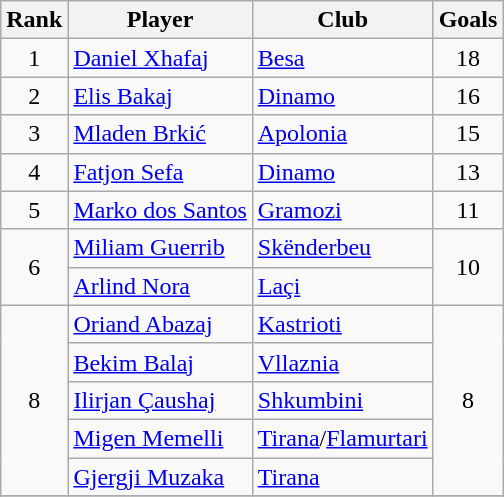<table class="wikitable" style="text-align:center">
<tr>
<th>Rank</th>
<th>Player</th>
<th>Club</th>
<th>Goals</th>
</tr>
<tr>
<td>1</td>
<td align="left"> <a href='#'>Daniel Xhafaj</a></td>
<td align="left"><a href='#'>Besa</a></td>
<td>18</td>
</tr>
<tr>
<td>2</td>
<td align="left"> <a href='#'>Elis Bakaj</a></td>
<td align="left"><a href='#'>Dinamo</a></td>
<td>16</td>
</tr>
<tr>
<td>3</td>
<td align="left"> <a href='#'>Mladen Brkić</a></td>
<td align="left"><a href='#'>Apolonia</a></td>
<td>15</td>
</tr>
<tr>
<td>4</td>
<td align="left"> <a href='#'>Fatjon Sefa</a></td>
<td align="left"><a href='#'>Dinamo</a></td>
<td>13</td>
</tr>
<tr>
<td>5</td>
<td align="left"> <a href='#'>Marko dos Santos</a></td>
<td align="left"><a href='#'>Gramozi</a></td>
<td>11</td>
</tr>
<tr>
<td rowspan="2">6</td>
<td align="left"> <a href='#'>Miliam Guerrib</a></td>
<td align="left"><a href='#'>Skënderbeu</a></td>
<td rowspan="2">10</td>
</tr>
<tr>
<td align="left"> <a href='#'>Arlind Nora</a></td>
<td align="left"><a href='#'>Laçi</a></td>
</tr>
<tr>
<td rowspan="5">8</td>
<td align="left"> <a href='#'>Oriand Abazaj</a></td>
<td align="left"><a href='#'>Kastrioti</a></td>
<td rowspan="5">8</td>
</tr>
<tr>
<td align="left"> <a href='#'>Bekim Balaj</a></td>
<td align="left"><a href='#'>Vllaznia</a></td>
</tr>
<tr>
<td align="left"> <a href='#'>Ilirjan Çaushaj</a></td>
<td align="left"><a href='#'>Shkumbini</a></td>
</tr>
<tr>
<td align="left"> <a href='#'>Migen Memelli</a></td>
<td align="left"><a href='#'>Tirana</a>/<a href='#'>Flamurtari</a></td>
</tr>
<tr>
<td align="left"> <a href='#'>Gjergji Muzaka</a></td>
<td align="left"><a href='#'>Tirana</a></td>
</tr>
<tr>
</tr>
</table>
